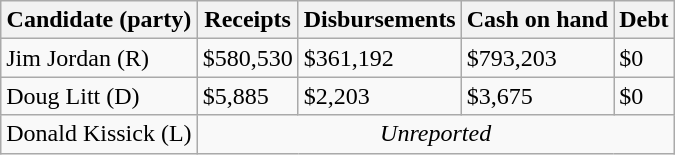<table class="wikitable sortable">
<tr>
<th>Candidate (party)</th>
<th>Receipts</th>
<th>Disbursements</th>
<th>Cash on hand</th>
<th>Debt</th>
</tr>
<tr>
<td>Jim Jordan (R)</td>
<td>$580,530</td>
<td>$361,192</td>
<td>$793,203</td>
<td>$0</td>
</tr>
<tr>
<td>Doug Litt (D)</td>
<td>$5,885</td>
<td>$2,203</td>
<td>$3,675</td>
<td>$0</td>
</tr>
<tr>
<td>Donald Kissick (L)</td>
<td colspan="4" style="text-align: center;"><em>Unreported</em></td>
</tr>
</table>
